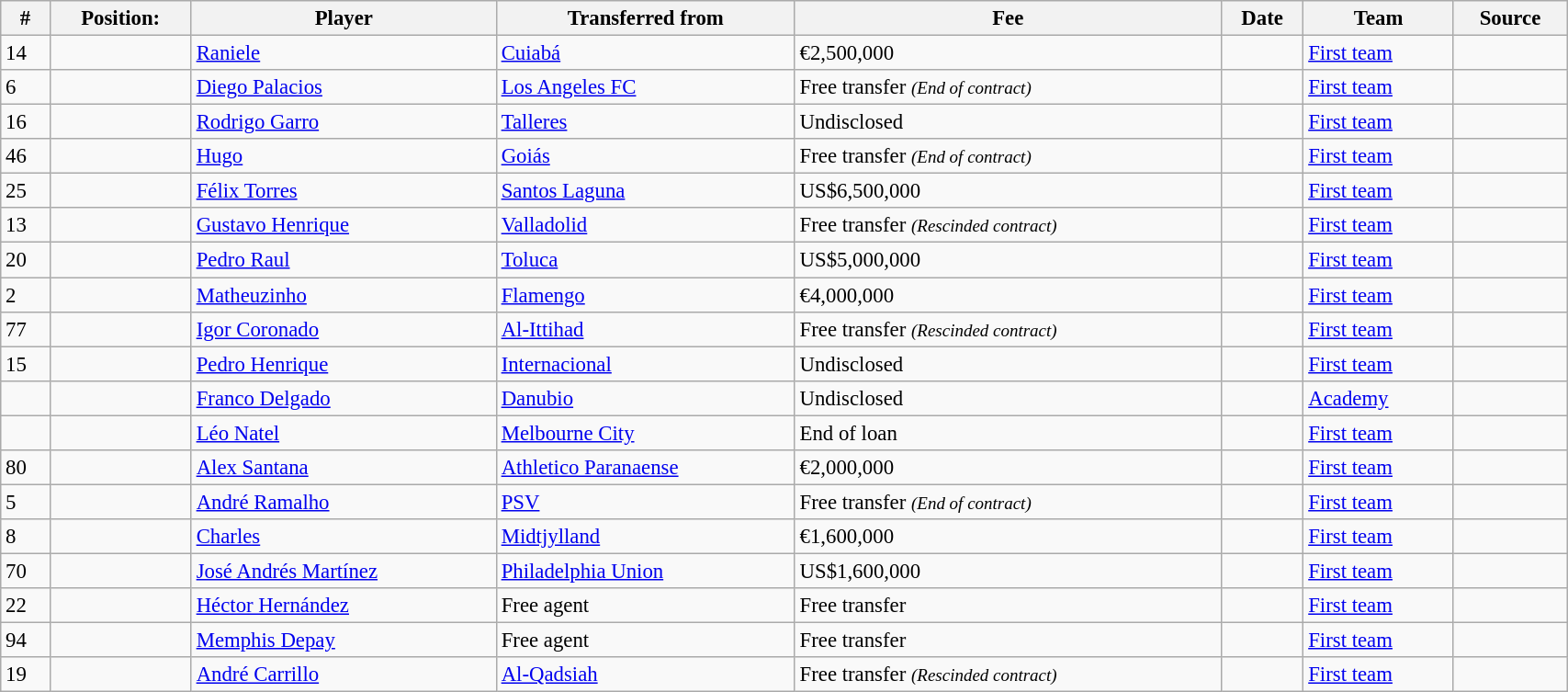<table class="wikitable sortable" style="width:90%; text-align:center; font-size:95%; text-align:left;">
<tr>
<th><strong>#</strong></th>
<th><strong>Position:</strong></th>
<th><strong>Player</strong></th>
<th><strong>Transferred from</strong></th>
<th><strong>Fee</strong></th>
<th><strong>Date</strong></th>
<th><strong>Team</strong></th>
<th><strong>Source</strong></th>
</tr>
<tr>
<td>14</td>
<td></td>
<td> <a href='#'>Raniele</a></td>
<td> <a href='#'>Cuiabá</a></td>
<td>€2,500,000 </td>
<td></td>
<td><a href='#'>First team</a></td>
<td></td>
</tr>
<tr>
<td>6</td>
<td></td>
<td> <a href='#'>Diego Palacios</a></td>
<td> <a href='#'>Los Angeles FC</a></td>
<td>Free transfer <small><em>(End of contract)</em></small></td>
<td></td>
<td><a href='#'>First team</a></td>
<td></td>
</tr>
<tr>
<td>16</td>
<td></td>
<td> <a href='#'>Rodrigo Garro</a></td>
<td> <a href='#'>Talleres</a></td>
<td>Undisclosed </td>
<td></td>
<td><a href='#'>First team</a></td>
<td></td>
</tr>
<tr>
<td>46</td>
<td></td>
<td> <a href='#'>Hugo</a></td>
<td> <a href='#'>Goiás</a></td>
<td>Free transfer <small><em>(End of contract)</em></small></td>
<td></td>
<td><a href='#'>First team</a></td>
<td></td>
</tr>
<tr>
<td>25</td>
<td></td>
<td> <a href='#'>Félix Torres</a></td>
<td> <a href='#'>Santos Laguna</a></td>
<td>US$6,500,000 </td>
<td></td>
<td><a href='#'>First team</a></td>
<td></td>
</tr>
<tr>
<td>13</td>
<td></td>
<td> <a href='#'>Gustavo Henrique</a></td>
<td> <a href='#'>Valladolid</a></td>
<td>Free transfer <small><em>(Rescinded contract)</em></small></td>
<td></td>
<td><a href='#'>First team</a></td>
<td></td>
</tr>
<tr>
<td>20</td>
<td></td>
<td> <a href='#'>Pedro Raul</a></td>
<td> <a href='#'>Toluca</a></td>
<td>US$5,000,000 </td>
<td></td>
<td><a href='#'>First team</a></td>
<td></td>
</tr>
<tr>
<td>2</td>
<td></td>
<td> <a href='#'>Matheuzinho</a></td>
<td> <a href='#'>Flamengo</a></td>
<td>€4,000,000 </td>
<td></td>
<td><a href='#'>First team</a></td>
<td></td>
</tr>
<tr>
<td>77</td>
<td></td>
<td> <a href='#'>Igor Coronado</a></td>
<td> <a href='#'>Al-Ittihad</a></td>
<td>Free transfer <small><em>(Rescinded contract)</em></small></td>
<td></td>
<td><a href='#'>First team</a></td>
<td></td>
</tr>
<tr>
<td>15</td>
<td></td>
<td> <a href='#'>Pedro Henrique</a></td>
<td> <a href='#'>Internacional</a></td>
<td>Undisclosed </td>
<td></td>
<td><a href='#'>First team</a></td>
<td></td>
</tr>
<tr>
<td></td>
<td></td>
<td> <a href='#'>Franco Delgado</a></td>
<td> <a href='#'>Danubio</a></td>
<td>Undisclosed</td>
<td></td>
<td><a href='#'>Academy</a></td>
<td></td>
</tr>
<tr>
<td></td>
<td></td>
<td> <a href='#'>Léo Natel</a></td>
<td> <a href='#'>Melbourne City</a></td>
<td>End of loan</td>
<td></td>
<td><a href='#'>First team</a></td>
<td></td>
</tr>
<tr>
<td>80</td>
<td></td>
<td> <a href='#'>Alex Santana</a></td>
<td> <a href='#'>Athletico Paranaense</a></td>
<td>€2,000,000 </td>
<td></td>
<td><a href='#'>First team</a></td>
<td></td>
</tr>
<tr>
<td>5</td>
<td></td>
<td> <a href='#'>André Ramalho</a></td>
<td> <a href='#'>PSV</a></td>
<td>Free transfer <small><em>(End of contract)</em></small></td>
<td></td>
<td><a href='#'>First team</a></td>
<td></td>
</tr>
<tr>
<td>8</td>
<td></td>
<td> <a href='#'>Charles</a></td>
<td> <a href='#'>Midtjylland</a></td>
<td>€1,600,000 </td>
<td></td>
<td><a href='#'>First team</a></td>
<td></td>
</tr>
<tr>
<td>70</td>
<td></td>
<td> <a href='#'>José Andrés Martínez</a></td>
<td> <a href='#'>Philadelphia Union</a></td>
<td>US$1,600,000 </td>
<td></td>
<td><a href='#'>First team</a></td>
<td></td>
</tr>
<tr>
<td>22</td>
<td></td>
<td> <a href='#'>Héctor Hernández</a></td>
<td>Free agent</td>
<td>Free transfer</td>
<td></td>
<td><a href='#'>First team</a></td>
<td></td>
</tr>
<tr>
<td>94</td>
<td></td>
<td> <a href='#'>Memphis Depay</a></td>
<td>Free agent</td>
<td>Free transfer</td>
<td></td>
<td><a href='#'>First team</a></td>
<td></td>
</tr>
<tr>
<td>19</td>
<td></td>
<td> <a href='#'>André Carrillo</a></td>
<td> <a href='#'>Al-Qadsiah</a></td>
<td>Free transfer <small><em>(Rescinded contract)</em></small></td>
<td></td>
<td><a href='#'>First team</a></td>
<td></td>
</tr>
</table>
